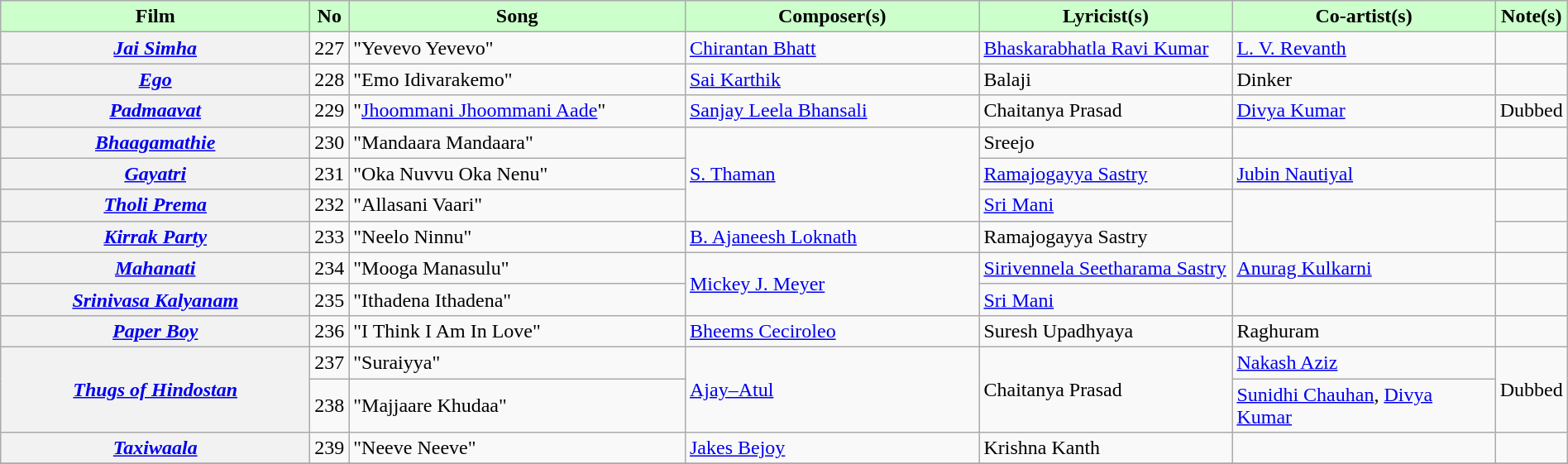<table class="wikitable plainrowheaders" width="100%" "textcolor:#000;">
<tr style="background:#cfc; text-align:center;">
<td scope="col" width="21%"><strong>Film</strong></td>
<td><strong>No</strong></td>
<td scope="col" width="23%"><strong>Song</strong></td>
<td scope="col" width="20%"><strong>Composer(s)</strong></td>
<td scope="col" width="17%"><strong>Lyricist(s)</strong></td>
<td scope="col" width="18%"><strong>Co-artist(s)</strong></td>
<td><strong>Note(s)</strong></td>
</tr>
<tr>
<th><em><a href='#'>Jai Simha</a></em></th>
<td>227</td>
<td>"Yevevo Yevevo"</td>
<td><a href='#'>Chirantan Bhatt</a></td>
<td><a href='#'>Bhaskarabhatla Ravi Kumar</a></td>
<td><a href='#'>L. V. Revanth</a></td>
<td></td>
</tr>
<tr>
<th><em><a href='#'>Ego</a></em></th>
<td>228</td>
<td>"Emo Idivarakemo"</td>
<td><a href='#'>Sai Karthik</a></td>
<td>Balaji</td>
<td>Dinker</td>
<td></td>
</tr>
<tr>
<th><em><a href='#'>Padmaavat</a></em></th>
<td>229</td>
<td>"<a href='#'>Jhoommani Jhoommani Aade</a>"</td>
<td><a href='#'>Sanjay Leela Bhansali</a></td>
<td>Chaitanya Prasad</td>
<td><a href='#'>Divya Kumar</a></td>
<td>Dubbed</td>
</tr>
<tr>
<th><em><a href='#'>Bhaagamathie</a></em></th>
<td>230</td>
<td>"Mandaara Mandaara"</td>
<td rowspan="3"><a href='#'>S. Thaman</a></td>
<td>Sreejo</td>
<td></td>
<td></td>
</tr>
<tr>
<th><em><a href='#'>Gayatri</a></em></th>
<td>231</td>
<td>"Oka Nuvvu Oka Nenu"</td>
<td><a href='#'>Ramajogayya Sastry</a></td>
<td><a href='#'>Jubin Nautiyal</a></td>
<td></td>
</tr>
<tr>
<th><em> <a href='#'>Tholi Prema</a></em></th>
<td>232</td>
<td>"Allasani Vaari"</td>
<td><a href='#'>Sri Mani</a></td>
<td rowspan="2"></td>
<td></td>
</tr>
<tr>
<th><em><a href='#'>Kirrak Party</a></em></th>
<td>233</td>
<td>"Neelo Ninnu"</td>
<td><a href='#'>B. Ajaneesh Loknath</a></td>
<td>Ramajogayya Sastry</td>
<td></td>
</tr>
<tr>
<th><em><a href='#'>Mahanati</a></em></th>
<td>234</td>
<td>"Mooga Manasulu"</td>
<td rowspan="2"><a href='#'>Mickey J. Meyer</a></td>
<td><a href='#'>Sirivennela Seetharama Sastry</a></td>
<td><a href='#'>Anurag Kulkarni</a></td>
<td></td>
</tr>
<tr>
<th><em><a href='#'>Srinivasa Kalyanam</a></em></th>
<td>235</td>
<td>"Ithadena Ithadena"</td>
<td><a href='#'>Sri Mani</a></td>
<td></td>
<td></td>
</tr>
<tr>
<th><em><a href='#'>Paper Boy</a></em></th>
<td>236</td>
<td>"I Think I Am In Love"</td>
<td><a href='#'>Bheems Ceciroleo</a></td>
<td>Suresh Upadhyaya</td>
<td>Raghuram</td>
<td></td>
</tr>
<tr>
<th rowspan="2"><em><a href='#'>Thugs of Hindostan</a></em></th>
<td>237</td>
<td>"Suraiyya"</td>
<td rowspan="2"><a href='#'>Ajay–Atul</a></td>
<td rowspan="2">Chaitanya Prasad</td>
<td><a href='#'>Nakash Aziz</a></td>
<td rowspan="2">Dubbed</td>
</tr>
<tr>
<td>238</td>
<td>"Majjaare Khudaa"</td>
<td><a href='#'>Sunidhi Chauhan</a>, <a href='#'>Divya Kumar</a></td>
</tr>
<tr>
<th><em><a href='#'>Taxiwaala</a></em></th>
<td>239</td>
<td>"Neeve Neeve"</td>
<td><a href='#'>Jakes Bejoy</a></td>
<td>Krishna Kanth</td>
<td></td>
<td></td>
</tr>
<tr>
</tr>
</table>
